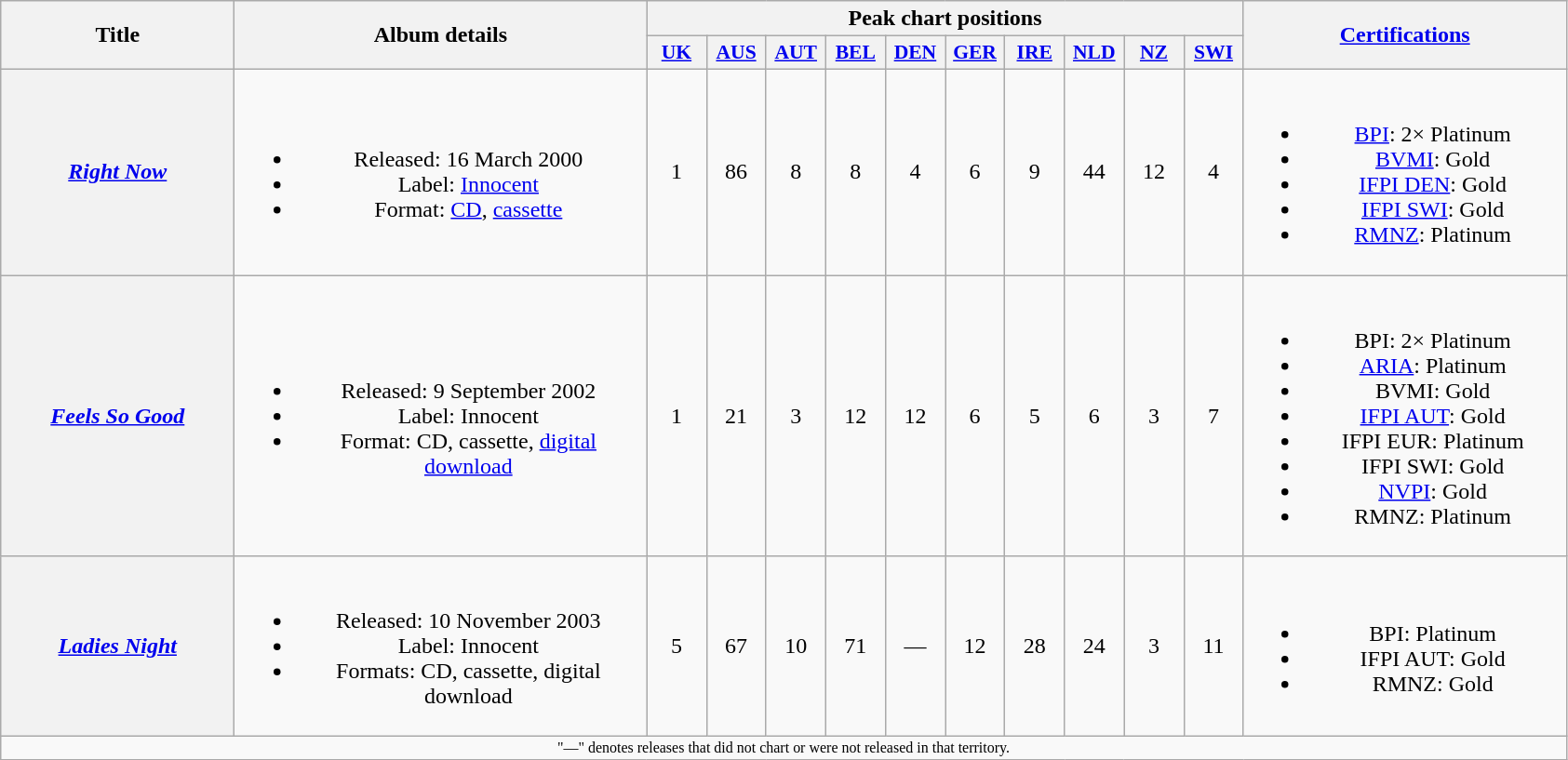<table class="wikitable plainrowheaders" style="text-align:center;" border="1">
<tr>
<th scope="col" rowspan="2" style="width:10em;">Title</th>
<th scope="col" rowspan="2" style="width:18em;">Album details</th>
<th scope="col" colspan="10">Peak chart positions</th>
<th scope="col" rowspan="2" style="width:14em;"><a href='#'>Certifications</a></th>
</tr>
<tr>
<th scope="col" style="width:2.5em;font-size:90%;"><a href='#'>UK</a><br></th>
<th scope="col" style="width:2.5em;font-size:90%;"><a href='#'>AUS</a><br></th>
<th scope="col" style="width:2.5em;font-size:90%;"><a href='#'>AUT</a><br></th>
<th scope="col" style="width:2.5em;font-size:90%;"><a href='#'>BEL</a><br></th>
<th scope="col" style="width:2.5em;font-size:90%;"><a href='#'>DEN</a><br></th>
<th scope="col" style="width:2.5em;font-size:90%;"><a href='#'>GER</a><br></th>
<th scope="col" style="width:2.5em;font-size:90%;"><a href='#'>IRE</a><br></th>
<th scope="col" style="width:2.5em;font-size:90%;"><a href='#'>NLD</a><br></th>
<th scope="col" style="width:2.5em;font-size:90%;"><a href='#'>NZ</a><br></th>
<th scope="col" style="width:2.5em;font-size:90%;"><a href='#'>SWI</a><br></th>
</tr>
<tr>
<th scope="row"><em><a href='#'>Right Now</a></em></th>
<td><br><ul><li>Released: 16 March 2000</li><li>Label: <a href='#'>Innocent</a></li><li>Format: <a href='#'>CD</a>, <a href='#'>cassette</a></li></ul></td>
<td>1</td>
<td>86</td>
<td>8</td>
<td>8</td>
<td>4</td>
<td>6</td>
<td>9</td>
<td>44</td>
<td>12</td>
<td>4</td>
<td><br><ul><li><a href='#'>BPI</a>: 2× Platinum</li><li><a href='#'>BVMI</a>: Gold</li><li><a href='#'>IFPI DEN</a>: Gold</li><li><a href='#'>IFPI SWI</a>: Gold</li><li><a href='#'>RMNZ</a>: Platinum</li></ul></td>
</tr>
<tr>
<th scope="row"><em><a href='#'>Feels So Good</a></em></th>
<td><br><ul><li>Released: 9 September 2002</li><li>Label: Innocent</li><li>Format: CD, cassette, <a href='#'>digital download</a></li></ul></td>
<td>1</td>
<td>21</td>
<td>3</td>
<td>12</td>
<td>12</td>
<td>6</td>
<td>5</td>
<td>6</td>
<td>3</td>
<td>7</td>
<td><br><ul><li>BPI: 2× Platinum</li><li><a href='#'>ARIA</a>: Platinum</li><li>BVMI: Gold</li><li><a href='#'>IFPI AUT</a>: Gold</li><li>IFPI EUR: Platinum</li><li>IFPI SWI: Gold</li><li><a href='#'>NVPI</a>: Gold</li><li>RMNZ: Platinum</li></ul></td>
</tr>
<tr>
<th scope="row"><em><a href='#'>Ladies Night</a></em></th>
<td><br><ul><li>Released: 10 November 2003</li><li>Label: Innocent</li><li>Formats: CD, cassette, digital download</li></ul></td>
<td>5</td>
<td>67</td>
<td>10</td>
<td>71</td>
<td>—</td>
<td>12</td>
<td>28</td>
<td>24</td>
<td>3</td>
<td>11</td>
<td><br><ul><li>BPI: Platinum</li><li>IFPI AUT: Gold</li><li>RMNZ: Gold</li></ul></td>
</tr>
<tr>
<td align="center" colspan="15" style="font-size:8pt">"—" denotes releases that did not chart or were not released in that territory.</td>
</tr>
</table>
